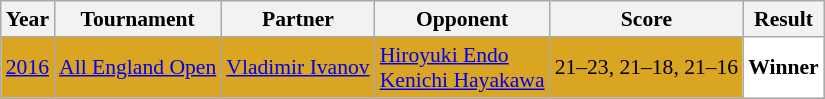<table class="sortable wikitable" style="font-size: 90%;">
<tr>
<th>Year</th>
<th>Tournament</th>
<th>Partner</th>
<th>Opponent</th>
<th>Score</th>
<th>Result</th>
</tr>
<tr style="background:#DAA520">
<td align="center"><a href='#'>2016</a></td>
<td align="left"><a href='#'>All England Open</a></td>
<td align="left"> <a href='#'>Vladimir Ivanov</a></td>
<td align="left"> <a href='#'>Hiroyuki Endo</a> <br>  <a href='#'>Kenichi Hayakawa</a></td>
<td align="left">21–23, 21–18, 21–16</td>
<td style="text-align:left; background:white"> <strong>Winner</strong></td>
</tr>
</table>
